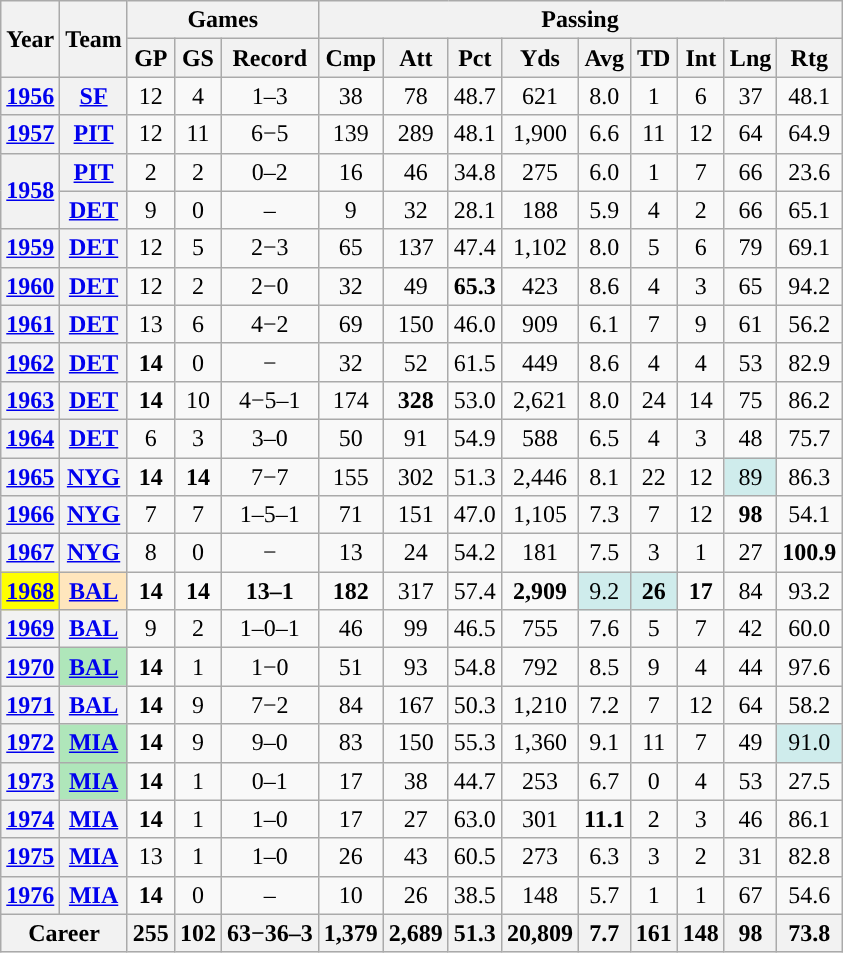<table class="wikitable" style="text-align:center">
<tr>
<th rowspan="2">Year</th>
<th rowspan="2">Team</th>
<th colspan="3">Games</th>
<th colspan="9">Passing</th>
</tr>
<tr>
<th>GP</th>
<th>GS</th>
<th>Record</th>
<th>Cmp</th>
<th>Att</th>
<th>Pct</th>
<th>Yds</th>
<th>Avg</th>
<th>TD</th>
<th>Int</th>
<th>Lng</th>
<th>Rtg</th>
</tr>
<tr>
<th><a href='#'>1956</a></th>
<th><a href='#'>SF</a></th>
<td>12</td>
<td>4</td>
<td>1–3</td>
<td>38</td>
<td>78</td>
<td>48.7</td>
<td>621</td>
<td>8.0</td>
<td>1</td>
<td>6</td>
<td>37</td>
<td>48.1</td>
</tr>
<tr>
<th><a href='#'>1957</a></th>
<th><a href='#'>PIT</a></th>
<td>12</td>
<td>11</td>
<td>6−5</td>
<td>139</td>
<td>289</td>
<td>48.1</td>
<td>1,900</td>
<td>6.6</td>
<td>11</td>
<td>12</td>
<td>64</td>
<td>64.9</td>
</tr>
<tr>
<th rowspan="2"><a href='#'>1958</a></th>
<th><a href='#'>PIT</a></th>
<td>2</td>
<td>2</td>
<td>0–2</td>
<td>16</td>
<td>46</td>
<td>34.8</td>
<td>275</td>
<td>6.0</td>
<td>1</td>
<td>7</td>
<td>66</td>
<td>23.6</td>
</tr>
<tr>
<th><a href='#'>DET</a></th>
<td>9</td>
<td>0</td>
<td>–</td>
<td>9</td>
<td>32</td>
<td>28.1</td>
<td>188</td>
<td>5.9</td>
<td>4</td>
<td>2</td>
<td>66</td>
<td>65.1</td>
</tr>
<tr>
<th><a href='#'>1959</a></th>
<th><a href='#'>DET</a></th>
<td>12</td>
<td>5</td>
<td>2−3</td>
<td>65</td>
<td>137</td>
<td>47.4</td>
<td>1,102</td>
<td>8.0</td>
<td>5</td>
<td>6</td>
<td>79</td>
<td>69.1</td>
</tr>
<tr>
<th><a href='#'>1960</a></th>
<th><a href='#'>DET</a></th>
<td>12</td>
<td>2</td>
<td>2−0</td>
<td>32</td>
<td>49</td>
<td><strong>65.3</strong></td>
<td>423</td>
<td>8.6</td>
<td>4</td>
<td>3</td>
<td>65</td>
<td>94.2</td>
</tr>
<tr>
<th><a href='#'>1961</a></th>
<th><a href='#'>DET</a></th>
<td>13</td>
<td>6</td>
<td>4−2</td>
<td>69</td>
<td>150</td>
<td>46.0</td>
<td>909</td>
<td>6.1</td>
<td>7</td>
<td>9</td>
<td>61</td>
<td>56.2</td>
</tr>
<tr>
<th><a href='#'>1962</a></th>
<th><a href='#'>DET</a></th>
<td><strong>14</strong></td>
<td>0</td>
<td>−</td>
<td>32</td>
<td>52</td>
<td>61.5</td>
<td>449</td>
<td>8.6</td>
<td>4</td>
<td>4</td>
<td>53</td>
<td>82.9</td>
</tr>
<tr>
<th><a href='#'>1963</a></th>
<th><a href='#'>DET</a></th>
<td><strong>14</strong></td>
<td>10</td>
<td>4−5–1</td>
<td>174</td>
<td><strong>328</strong></td>
<td>53.0</td>
<td>2,621</td>
<td>8.0</td>
<td>24</td>
<td>14</td>
<td>75</td>
<td>86.2</td>
</tr>
<tr>
<th><a href='#'>1964</a></th>
<th><a href='#'>DET</a></th>
<td>6</td>
<td>3</td>
<td>3–0</td>
<td>50</td>
<td>91</td>
<td>54.9</td>
<td>588</td>
<td>6.5</td>
<td>4</td>
<td>3</td>
<td>48</td>
<td>75.7</td>
</tr>
<tr>
<th><a href='#'>1965</a></th>
<th><a href='#'>NYG</a></th>
<td><strong>14</strong></td>
<td><strong>14</strong></td>
<td>7−7</td>
<td>155</td>
<td>302</td>
<td>51.3</td>
<td>2,446</td>
<td>8.1</td>
<td>22</td>
<td>12</td>
<td style="background:#cfecec;">89</td>
<td>86.3</td>
</tr>
<tr>
<th><a href='#'>1966</a></th>
<th><a href='#'>NYG</a></th>
<td>7</td>
<td>7</td>
<td>1–5–1</td>
<td>71</td>
<td>151</td>
<td>47.0</td>
<td>1,105</td>
<td>7.3</td>
<td>7</td>
<td>12</td>
<td><strong>98</strong></td>
<td>54.1</td>
</tr>
<tr>
<th><a href='#'>1967</a></th>
<th><a href='#'>NYG</a></th>
<td>8</td>
<td>0</td>
<td>−</td>
<td>13</td>
<td>24</td>
<td>54.2</td>
<td>181</td>
<td>7.5</td>
<td>3</td>
<td>1</td>
<td>27</td>
<td><strong>100.9</strong></td>
</tr>
<tr>
<th style="background:#ff0;"><a href='#'>1968</a></th>
<th style="background:#ffe6bd;"><a href='#'>BAL</a></th>
<td><strong>14</strong></td>
<td><strong>14</strong></td>
<td><strong>13–1</strong></td>
<td><strong>182</strong></td>
<td>317</td>
<td>57.4</td>
<td><strong>2,909</strong></td>
<td style="background:#cfecec;">9.2</td>
<td style="background:#cfecec;"><strong>26</strong></td>
<td><strong>17</strong></td>
<td>84</td>
<td>93.2</td>
</tr>
<tr>
<th><a href='#'>1969</a></th>
<th><a href='#'>BAL</a></th>
<td>9</td>
<td>2</td>
<td>1–0–1</td>
<td>46</td>
<td>99</td>
<td>46.5</td>
<td>755</td>
<td>7.6</td>
<td>5</td>
<td>7</td>
<td>42</td>
<td>60.0</td>
</tr>
<tr>
<th><a href='#'>1970</a></th>
<th style="background:#afe6ba;"><a href='#'>BAL</a></th>
<td><strong>14</strong></td>
<td>1</td>
<td>1−0</td>
<td>51</td>
<td>93</td>
<td>54.8</td>
<td>792</td>
<td>8.5</td>
<td>9</td>
<td>4</td>
<td>44</td>
<td>97.6</td>
</tr>
<tr>
<th><a href='#'>1971</a></th>
<th><a href='#'>BAL</a></th>
<td><strong>14</strong></td>
<td>9</td>
<td>7−2</td>
<td>84</td>
<td>167</td>
<td>50.3</td>
<td>1,210</td>
<td>7.2</td>
<td>7</td>
<td>12</td>
<td>64</td>
<td>58.2</td>
</tr>
<tr>
<th><a href='#'>1972</a></th>
<th style="background:#afe6ba;"><a href='#'>MIA</a></th>
<td><strong>14</strong></td>
<td>9</td>
<td>9–0</td>
<td>83</td>
<td>150</td>
<td>55.3</td>
<td>1,360</td>
<td>9.1</td>
<td>11</td>
<td>7</td>
<td>49</td>
<td style="background:#cfecec;">91.0</td>
</tr>
<tr>
<th><a href='#'>1973</a></th>
<th style="background:#afe6ba;"><a href='#'>MIA</a></th>
<td><strong>14</strong></td>
<td>1</td>
<td>0–1</td>
<td>17</td>
<td>38</td>
<td>44.7</td>
<td>253</td>
<td>6.7</td>
<td>0</td>
<td>4</td>
<td>53</td>
<td>27.5</td>
</tr>
<tr>
<th><a href='#'>1974</a></th>
<th><a href='#'>MIA</a></th>
<td><strong>14</strong></td>
<td>1</td>
<td>1–0</td>
<td>17</td>
<td>27</td>
<td>63.0</td>
<td>301</td>
<td><strong>11.1</strong></td>
<td>2</td>
<td>3</td>
<td>46</td>
<td>86.1</td>
</tr>
<tr>
<th><a href='#'>1975</a></th>
<th><a href='#'>MIA</a></th>
<td>13</td>
<td>1</td>
<td>1–0</td>
<td>26</td>
<td>43</td>
<td>60.5</td>
<td>273</td>
<td>6.3</td>
<td>3</td>
<td>2</td>
<td>31</td>
<td>82.8</td>
</tr>
<tr>
<th><a href='#'>1976</a></th>
<th><a href='#'>MIA</a></th>
<td><strong>14</strong></td>
<td>0</td>
<td>–</td>
<td>10</td>
<td>26</td>
<td>38.5</td>
<td>148</td>
<td>5.7</td>
<td>1</td>
<td>1</td>
<td>67</td>
<td>54.6</td>
</tr>
<tr>
<th colspan="2">Career</th>
<th>255</th>
<th>102</th>
<th>63−36–3</th>
<th>1,379</th>
<th>2,689</th>
<th>51.3</th>
<th>20,809</th>
<th>7.7</th>
<th>161</th>
<th>148</th>
<th>98</th>
<th>73.8</th>
</tr>
</table>
